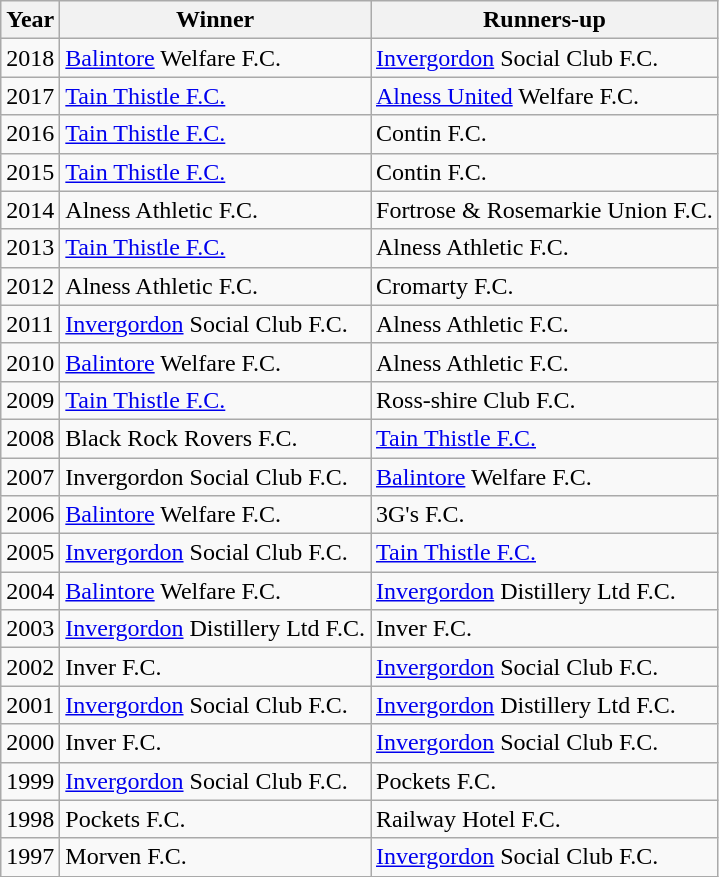<table class="wikitable">
<tr>
<th>Year</th>
<th>Winner</th>
<th>Runners-up</th>
</tr>
<tr>
<td>2018</td>
<td><a href='#'>Balintore</a> Welfare F.C.</td>
<td><a href='#'>Invergordon</a> Social Club F.C.</td>
</tr>
<tr>
<td>2017</td>
<td><a href='#'>Tain Thistle F.C.</a></td>
<td><a href='#'>Alness United</a> Welfare F.C.</td>
</tr>
<tr>
<td>2016</td>
<td><a href='#'>Tain Thistle F.C.</a></td>
<td>Contin F.C.</td>
</tr>
<tr>
<td>2015</td>
<td><a href='#'>Tain Thistle F.C.</a></td>
<td>Contin F.C.</td>
</tr>
<tr>
<td>2014</td>
<td>Alness Athletic F.C.</td>
<td>Fortrose & Rosemarkie Union F.C.</td>
</tr>
<tr>
<td>2013</td>
<td><a href='#'>Tain Thistle F.C.</a></td>
<td>Alness Athletic F.C.</td>
</tr>
<tr>
<td>2012</td>
<td>Alness Athletic F.C.</td>
<td>Cromarty F.C.</td>
</tr>
<tr>
<td>2011</td>
<td><a href='#'>Invergordon</a> Social Club F.C.</td>
<td>Alness Athletic F.C.</td>
</tr>
<tr>
<td>2010</td>
<td><a href='#'>Balintore</a> Welfare F.C.</td>
<td>Alness Athletic F.C.</td>
</tr>
<tr>
<td>2009</td>
<td><a href='#'>Tain Thistle F.C.</a></td>
<td>Ross-shire Club F.C.</td>
</tr>
<tr>
<td>2008</td>
<td>Black Rock Rovers F.C.</td>
<td><a href='#'>Tain Thistle F.C.</a></td>
</tr>
<tr>
<td>2007</td>
<td>Invergordon Social Club F.C.</td>
<td><a href='#'>Balintore</a> Welfare F.C.</td>
</tr>
<tr>
<td>2006</td>
<td><a href='#'>Balintore</a> Welfare F.C.</td>
<td>3G's F.C.</td>
</tr>
<tr>
<td>2005</td>
<td><a href='#'>Invergordon</a> Social Club F.C.</td>
<td><a href='#'>Tain Thistle F.C.</a></td>
</tr>
<tr>
<td>2004</td>
<td><a href='#'>Balintore</a> Welfare F.C.</td>
<td><a href='#'>Invergordon</a> Distillery Ltd F.C.</td>
</tr>
<tr>
<td>2003</td>
<td><a href='#'>Invergordon</a> Distillery Ltd F.C.</td>
<td>Inver F.C.</td>
</tr>
<tr>
<td>2002</td>
<td>Inver F.C.</td>
<td><a href='#'>Invergordon</a> Social Club F.C.</td>
</tr>
<tr>
<td>2001</td>
<td><a href='#'>Invergordon</a> Social Club F.C.</td>
<td><a href='#'>Invergordon</a> Distillery Ltd F.C.</td>
</tr>
<tr>
<td>2000</td>
<td>Inver F.C.</td>
<td><a href='#'>Invergordon</a> Social Club F.C.</td>
</tr>
<tr>
<td>1999</td>
<td><a href='#'>Invergordon</a> Social Club F.C.</td>
<td>Pockets F.C.</td>
</tr>
<tr>
<td>1998</td>
<td>Pockets F.C.</td>
<td>Railway Hotel F.C.</td>
</tr>
<tr>
<td>1997</td>
<td>Morven F.C.</td>
<td><a href='#'>Invergordon</a> Social Club F.C.</td>
</tr>
</table>
